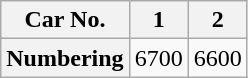<table class="wikitable">
<tr>
<th>Car No.</th>
<th>1</th>
<th>2</th>
</tr>
<tr>
<th>Numbering</th>
<td>6700</td>
<td>6600</td>
</tr>
</table>
